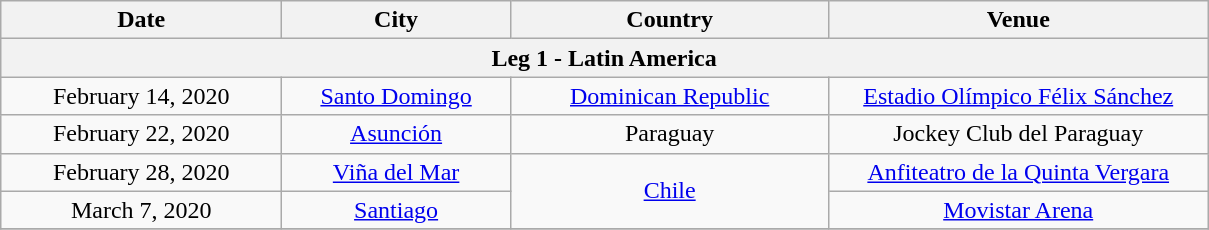<table class="wikitable sortable" style="text-align:center;">
<tr>
<th width="180">Date</th>
<th width="145">City</th>
<th width="205">Country</th>
<th width="245">Venue</th>
</tr>
<tr>
<th colspan="4">Leg 1 - Latin America</th>
</tr>
<tr>
<td>February 14, 2020</td>
<td><a href='#'>Santo Domingo</a></td>
<td><a href='#'>Dominican Republic</a></td>
<td><a href='#'>Estadio Olímpico Félix Sánchez</a></td>
</tr>
<tr>
<td>February 22, 2020</td>
<td><a href='#'>Asunción</a></td>
<td>Paraguay</td>
<td>Jockey Club del Paraguay</td>
</tr>
<tr>
<td>February 28, 2020</td>
<td><a href='#'>Viña del Mar</a></td>
<td rowspan="2"><a href='#'>Chile</a></td>
<td><a href='#'>Anfiteatro de la Quinta Vergara</a></td>
</tr>
<tr>
<td>March 7, 2020</td>
<td><a href='#'>Santiago</a></td>
<td><a href='#'>Movistar Arena</a></td>
</tr>
<tr>
</tr>
</table>
